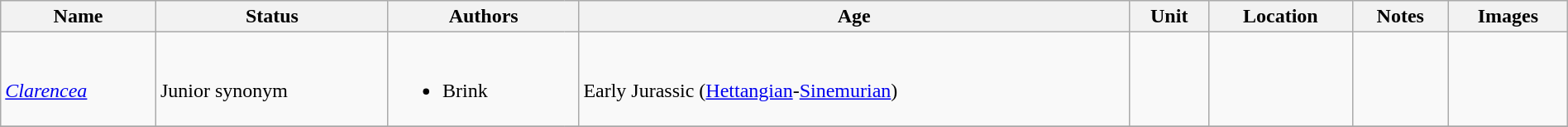<table class="wikitable sortable" align="center" width="100%">
<tr>
<th>Name</th>
<th>Status</th>
<th colspan="2">Authors</th>
<th>Age</th>
<th>Unit</th>
<th>Location</th>
<th class="unsortable">Notes</th>
<th class="unsortable">Images</th>
</tr>
<tr>
<td><br><em><a href='#'>Clarencea</a></em></td>
<td><br>Junior synonym</td>
<td style="border-right:0px" valign="top"><br><ul><li>Brink</li></ul></td>
<td style="border-left:0px" valign="top"></td>
<td><br>Early Jurassic (<a href='#'>Hettangian</a>-<a href='#'>Sinemurian</a>)</td>
<td></td>
<td></td>
<td></td>
<td></td>
</tr>
<tr>
</tr>
</table>
